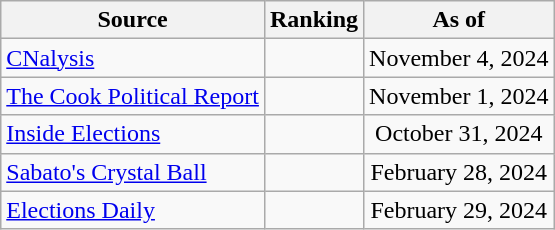<table class="wikitable" style="text-align:center">
<tr>
<th>Source</th>
<th>Ranking</th>
<th>As of</th>
</tr>
<tr>
<td align=left><a href='#'>CNalysis</a></td>
<td></td>
<td>November 4, 2024</td>
</tr>
<tr>
<td align=left><a href='#'>The Cook Political Report</a></td>
<td></td>
<td>November 1, 2024</td>
</tr>
<tr>
<td align=left><a href='#'>Inside Elections</a></td>
<td></td>
<td>October 31, 2024</td>
</tr>
<tr>
<td align=left><a href='#'>Sabato's Crystal Ball</a></td>
<td></td>
<td>February 28, 2024</td>
</tr>
<tr>
<td align=left><a href='#'>Elections Daily</a></td>
<td></td>
<td>February 29, 2024</td>
</tr>
</table>
